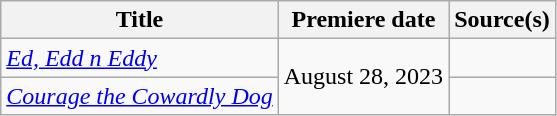<table class="wikitable sortable">
<tr>
<th>Title</th>
<th>Premiere date</th>
<th>Source(s)</th>
</tr>
<tr>
<td><em><a href='#'>Ed, Edd n Eddy</a></em></td>
<td rowspan=2>August 28, 2023</td>
<td></td>
</tr>
<tr>
<td><em><a href='#'>Courage the Cowardly Dog</a></em></td>
<td></td>
</tr>
</table>
